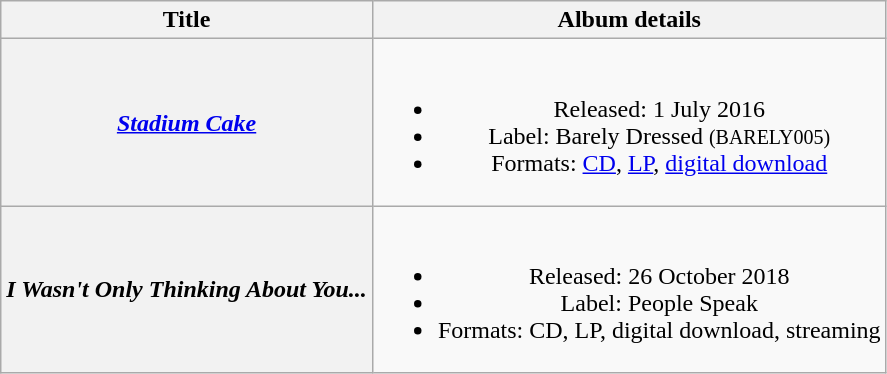<table class="wikitable plainrowheaders" style="text-align:center;" border="1">
<tr>
<th>Title</th>
<th>Album details</th>
</tr>
<tr>
<th scope="row"><em><a href='#'>Stadium Cake</a></em></th>
<td><br><ul><li>Released: 1 July 2016</li><li>Label: Barely Dressed <small>(BARELY005)</small></li><li>Formats: <a href='#'>CD</a>, <a href='#'>LP</a>, <a href='#'>digital download</a></li></ul></td>
</tr>
<tr>
<th scope="row"><em>I Wasn't Only Thinking About You... </em></th>
<td><br><ul><li>Released: 26 October 2018</li><li>Label: People Speak</li><li>Formats: CD, LP, digital download, streaming</li></ul></td>
</tr>
</table>
